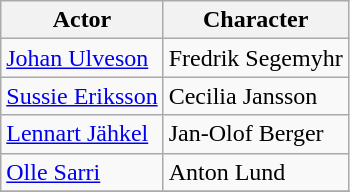<table class="wikitable sortable">
<tr>
<th>Actor</th>
<th>Character</th>
</tr>
<tr>
<td><a href='#'>Johan Ulveson</a></td>
<td>Fredrik Segemyhr</td>
</tr>
<tr>
<td><a href='#'>Sussie Eriksson</a></td>
<td>Cecilia Jansson</td>
</tr>
<tr>
<td><a href='#'>Lennart Jähkel</a></td>
<td>Jan-Olof Berger</td>
</tr>
<tr>
<td><a href='#'>Olle Sarri</a></td>
<td>Anton Lund</td>
</tr>
<tr>
</tr>
</table>
